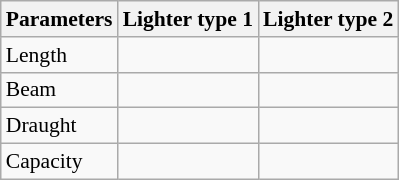<table Class="wikitable" style="font-size:90%;">
<tr>
<th>Parameters</th>
<th>Lighter type 1</th>
<th>Lighter type 2</th>
</tr>
<tr>
<td>Length</td>
<td></td>
<td></td>
</tr>
<tr>
<td>Beam</td>
<td></td>
<td></td>
</tr>
<tr>
<td>Draught</td>
<td></td>
<td></td>
</tr>
<tr>
<td>Capacity</td>
<td></td>
<td></td>
</tr>
</table>
